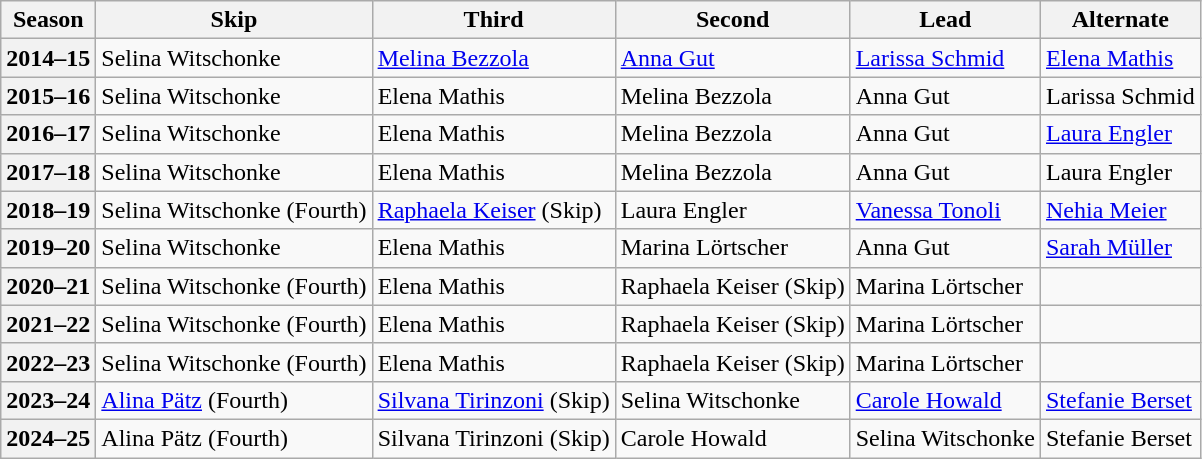<table class="wikitable">
<tr>
<th scope="col">Season</th>
<th scope="col">Skip</th>
<th scope="col">Third</th>
<th scope="col">Second</th>
<th scope="col">Lead</th>
<th scope="col">Alternate</th>
</tr>
<tr>
<th scope="row">2014–15</th>
<td>Selina Witschonke</td>
<td><a href='#'>Melina Bezzola</a></td>
<td><a href='#'>Anna Gut</a></td>
<td><a href='#'>Larissa Schmid</a></td>
<td><a href='#'>Elena Mathis</a></td>
</tr>
<tr>
<th scope="row">2015–16</th>
<td>Selina Witschonke</td>
<td>Elena Mathis</td>
<td>Melina Bezzola</td>
<td>Anna Gut</td>
<td>Larissa Schmid</td>
</tr>
<tr>
<th scope="row">2016–17</th>
<td>Selina Witschonke</td>
<td>Elena Mathis</td>
<td>Melina Bezzola</td>
<td>Anna Gut</td>
<td><a href='#'>Laura Engler</a></td>
</tr>
<tr>
<th scope="row">2017–18</th>
<td>Selina Witschonke</td>
<td>Elena Mathis</td>
<td>Melina Bezzola</td>
<td>Anna Gut</td>
<td>Laura Engler</td>
</tr>
<tr>
<th scope="row">2018–19</th>
<td>Selina Witschonke (Fourth)</td>
<td><a href='#'>Raphaela Keiser</a> (Skip)</td>
<td>Laura Engler</td>
<td><a href='#'>Vanessa Tonoli</a></td>
<td><a href='#'>Nehia Meier</a></td>
</tr>
<tr>
<th scope="row">2019–20</th>
<td>Selina Witschonke</td>
<td>Elena Mathis</td>
<td>Marina Lörtscher</td>
<td>Anna Gut</td>
<td><a href='#'>Sarah Müller</a></td>
</tr>
<tr>
<th scope="row">2020–21</th>
<td>Selina Witschonke (Fourth)</td>
<td>Elena Mathis</td>
<td>Raphaela Keiser (Skip)</td>
<td>Marina Lörtscher</td>
<td></td>
</tr>
<tr>
<th scope="row">2021–22</th>
<td>Selina Witschonke (Fourth)</td>
<td>Elena Mathis</td>
<td>Raphaela Keiser (Skip)</td>
<td>Marina Lörtscher</td>
<td></td>
</tr>
<tr>
<th scope="row">2022–23</th>
<td>Selina Witschonke (Fourth)</td>
<td>Elena Mathis</td>
<td>Raphaela Keiser (Skip)</td>
<td>Marina Lörtscher</td>
<td></td>
</tr>
<tr>
<th scope="row">2023–24</th>
<td><a href='#'>Alina Pätz</a> (Fourth)</td>
<td><a href='#'>Silvana Tirinzoni</a> (Skip)</td>
<td>Selina Witschonke</td>
<td><a href='#'>Carole Howald</a></td>
<td><a href='#'>Stefanie Berset</a></td>
</tr>
<tr>
<th scope="row">2024–25</th>
<td>Alina Pätz (Fourth)</td>
<td>Silvana Tirinzoni (Skip)</td>
<td>Carole Howald</td>
<td>Selina Witschonke</td>
<td>Stefanie Berset</td>
</tr>
</table>
